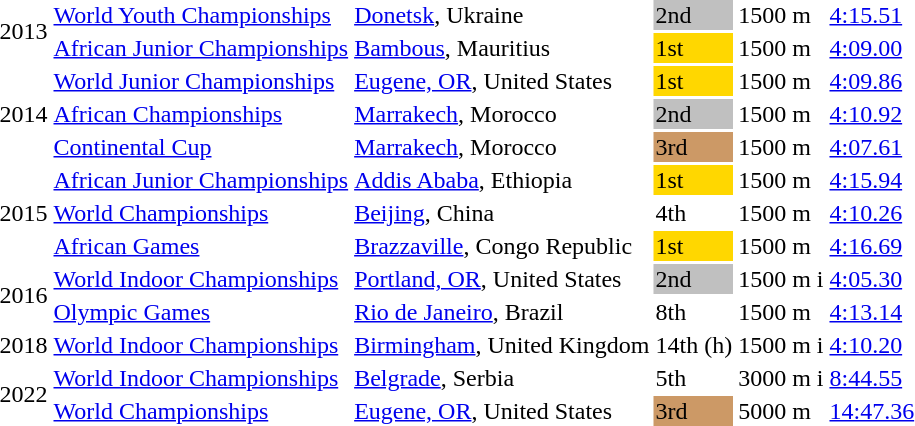<table>
<tr>
<td rowspan=2>2013</td>
<td><a href='#'>World Youth Championships</a></td>
<td><a href='#'>Donetsk</a>, Ukraine</td>
<td bgcolor=silver>2nd</td>
<td>1500 m</td>
<td><a href='#'>4:15.51</a></td>
</tr>
<tr>
<td><a href='#'>African Junior Championships</a></td>
<td><a href='#'>Bambous</a>, Mauritius</td>
<td bgcolor=gold>1st</td>
<td>1500 m</td>
<td><a href='#'>4:09.00</a></td>
</tr>
<tr>
<td rowspan=3>2014</td>
<td><a href='#'>World Junior Championships</a></td>
<td><a href='#'>Eugene, OR</a>, United States</td>
<td bgcolor=gold>1st</td>
<td>1500 m</td>
<td><a href='#'>4:09.86</a></td>
</tr>
<tr>
<td><a href='#'>African Championships</a></td>
<td><a href='#'>Marrakech</a>, Morocco</td>
<td bgcolor=silver>2nd</td>
<td>1500 m</td>
<td><a href='#'>4:10.92</a></td>
</tr>
<tr>
<td><a href='#'>Continental Cup</a></td>
<td><a href='#'>Marrakech</a>, Morocco</td>
<td bgcolor=cc9966>3rd</td>
<td>1500 m</td>
<td><a href='#'>4:07.61</a></td>
</tr>
<tr>
<td rowspan=3>2015</td>
<td><a href='#'>African Junior Championships</a></td>
<td><a href='#'>Addis Ababa</a>, Ethiopia</td>
<td bgcolor=gold>1st</td>
<td>1500 m</td>
<td><a href='#'>4:15.94</a></td>
</tr>
<tr>
<td><a href='#'>World Championships</a></td>
<td><a href='#'>Beijing</a>, China</td>
<td>4th</td>
<td>1500 m</td>
<td><a href='#'>4:10.26</a></td>
</tr>
<tr>
<td><a href='#'>African Games</a></td>
<td><a href='#'>Brazzaville</a>, Congo Republic</td>
<td bgcolor=gold>1st</td>
<td>1500 m</td>
<td><a href='#'>4:16.69</a></td>
</tr>
<tr>
<td rowspan=2>2016</td>
<td><a href='#'>World Indoor Championships</a></td>
<td><a href='#'>Portland, OR</a>, United States</td>
<td bgcolor=silver>2nd</td>
<td>1500 m i</td>
<td><a href='#'>4:05.30</a></td>
</tr>
<tr>
<td><a href='#'>Olympic Games</a></td>
<td><a href='#'>Rio de Janeiro</a>, Brazil</td>
<td>8th</td>
<td>1500 m</td>
<td><a href='#'>4:13.14</a></td>
</tr>
<tr>
<td>2018</td>
<td><a href='#'>World Indoor Championships</a></td>
<td><a href='#'>Birmingham</a>, United Kingdom</td>
<td>14th (h)</td>
<td>1500 m i</td>
<td><a href='#'>4:10.20</a></td>
</tr>
<tr>
<td rowspan=2>2022</td>
<td><a href='#'>World Indoor Championships</a></td>
<td><a href='#'>Belgrade</a>, Serbia</td>
<td>5th</td>
<td>3000 m i</td>
<td><a href='#'>8:44.55</a></td>
</tr>
<tr>
<td><a href='#'>World Championships</a></td>
<td><a href='#'>Eugene, OR</a>, United States</td>
<td bgcolor="cc9966">3rd</td>
<td>5000 m</td>
<td><a href='#'>14:47.36</a></td>
</tr>
</table>
